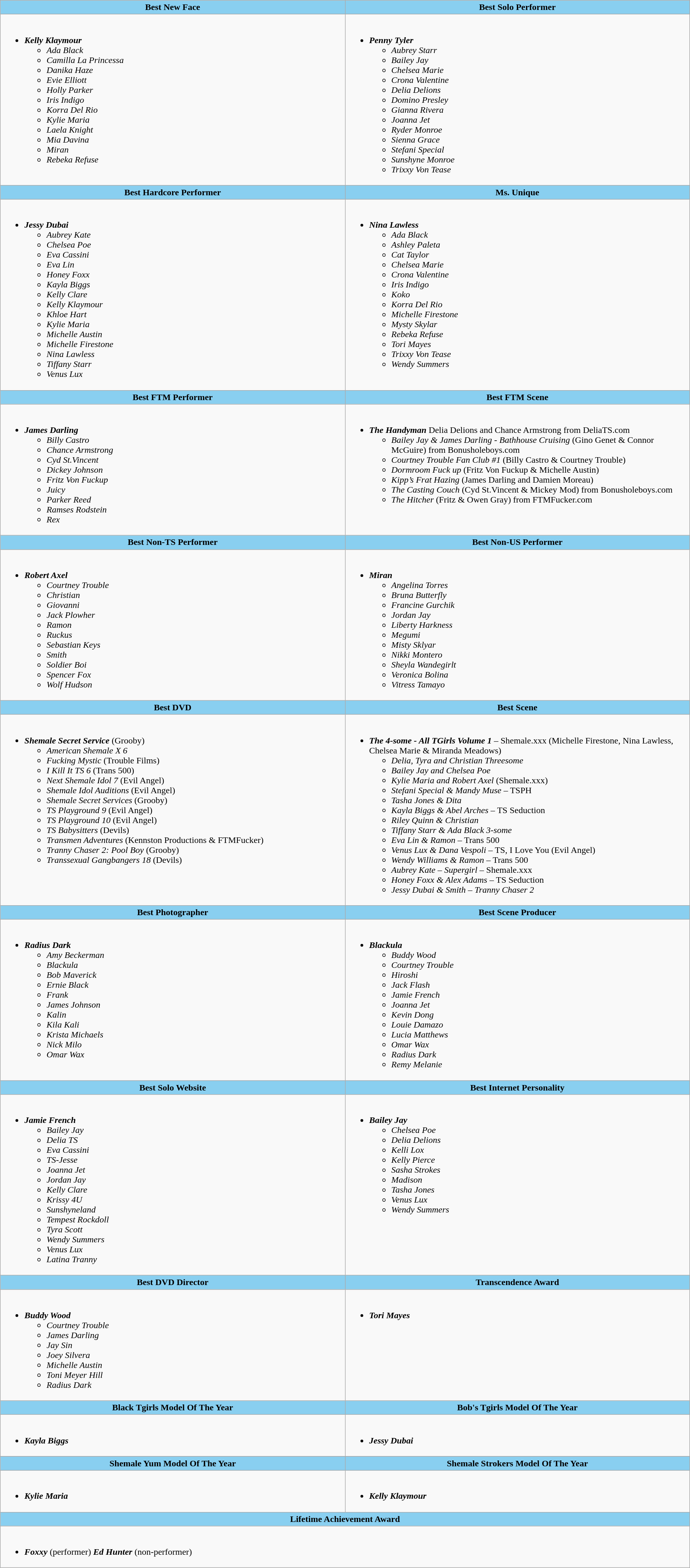<table class=wikitable>
<tr>
<th style="background:#89cff0" width="50%">Best New Face</th>
<th style="background:#89cff0" width="50%">Best Solo Performer</th>
</tr>
<tr>
<td valign="top"><br><ul><li><strong><em>Kelly Klaymour</em></strong><ul><li><em>Ada Black</em></li><li><em>Camilla La Princessa</em></li><li><em>Danika Haze</em></li><li><em>Evie Elliott</em></li><li><em>Holly Parker</em></li><li><em>Iris Indigo</em></li><li><em>Korra Del Rio</em></li><li><em>Kylie Maria</em></li><li><em>Laela Knight</em></li><li><em>Mia Davina</em></li><li><em>Miran</em></li><li><em>Rebeka Refuse</em></li></ul></li></ul></td>
<td valign="top"><br><ul><li><strong><em>Penny Tyler</em></strong><ul><li><em>Aubrey Starr</em></li><li><em>Bailey Jay</em></li><li><em>Chelsea Marie</em></li><li><em>Crona Valentine</em></li><li><em>Delia Delions</em></li><li><em>Domino Presley</em></li><li><em>Gianna Rivera</em></li><li><em>Joanna Jet</em></li><li><em>Ryder Monroe</em></li><li><em>Sienna Grace</em></li><li><em>Stefani Special</em></li><li><em>Sunshyne Monroe</em></li><li><em>Trixxy Von Tease</em></li></ul></li></ul></td>
</tr>
<tr>
<th style="background:#89cff0" width="50%">Best Hardcore Performer</th>
<th style="background:#89cff0" width="50%">Ms. Unique</th>
</tr>
<tr>
<td valign="top"><br><ul><li><strong><em>Jessy Dubai</em></strong><ul><li><em>Aubrey Kate</em></li><li><em>Chelsea Poe</em></li><li><em>Eva Cassini</em></li><li><em>Eva Lin</em></li><li><em>Honey Foxx</em></li><li><em>Kayla Biggs</em></li><li><em>Kelly Clare</em></li><li><em>Kelly Klaymour</em></li><li><em>Khloe Hart</em></li><li><em>Kylie Maria</em></li><li><em>Michelle Austin</em></li><li><em>Michelle Firestone</em></li><li><em>Nina Lawless</em></li><li><em>Tiffany Starr</em></li><li><em>Venus Lux</em></li></ul></li></ul></td>
<td valign="top"><br><ul><li><strong><em>Nina Lawless</em></strong><ul><li><em>Ada Black</em></li><li><em>Ashley Paleta</em></li><li><em>Cat Taylor</em></li><li><em>Chelsea Marie</em></li><li><em>Crona Valentine</em></li><li><em>Iris Indigo</em></li><li><em>Koko</em></li><li><em>Korra Del Rio</em></li><li><em>Michelle Firestone</em></li><li><em>Mysty Skylar</em></li><li><em>Rebeka Refuse</em></li><li><em>Tori Mayes</em></li><li><em>Trixxy Von Tease</em></li><li><em>Wendy Summers</em></li></ul></li></ul></td>
</tr>
<tr>
<th style="background:#89cff0" width="50%">Best FTM Performer</th>
<th style="background:#89cff0" width="50%">Best FTM Scene</th>
</tr>
<tr>
<td valign="top"><br><ul><li><strong><em>James Darling</em></strong><ul><li><em>Billy Castro</em></li><li><em>Chance Armstrong</em></li><li><em>Cyd St.Vincent</em></li><li><em>Dickey Johnson</em></li><li><em>Fritz Von Fuckup</em></li><li><em>Juicy</em></li><li><em>Parker Reed</em></li><li><em>Ramses Rodstein</em></li><li><em>Rex</em></li></ul></li></ul></td>
<td valign="top"><br><ul><li><strong><em>The Handyman</em></strong> Delia Delions and Chance Armstrong from DeliaTS.com<ul><li><em>Bailey Jay & James Darling - Bathhouse Cruising</em> (Gino Genet & Connor McGuire) from Bonusholeboys.com</li><li><em>Courtney Trouble Fan Club #1</em> (Billy Castro & Courtney Trouble)</li><li><em>Dormroom Fuck up</em> (Fritz Von Fuckup & Michelle Austin)</li><li><em>Kipp’s Frat Hazing</em> (James Darling and Damien Moreau)</li><li><em>The Casting Couch</em> (Cyd St.Vincent & Mickey Mod) from Bonusholeboys.com</li><li><em>The Hitcher</em> (Fritz & Owen Gray) from FTMFucker.com</li></ul></li></ul></td>
</tr>
<tr>
<th style="background:#89cff0" width="50%">Best Non-TS Performer</th>
<th style="background:#89cff0" width="50%">Best Non-US Performer</th>
</tr>
<tr>
<td valign="top"><br><ul><li><strong><em>Robert Axel</em></strong><ul><li><em>Courtney Trouble</em></li><li><em>Christian</em></li><li><em>Giovanni</em></li><li><em>Jack Plowher</em></li><li><em>Ramon</em></li><li><em>Ruckus</em></li><li><em>Sebastian Keys</em></li><li><em>Smith</em></li><li><em>Soldier Boi</em></li><li><em>Spencer Fox</em></li><li><em>Wolf Hudson</em></li></ul></li></ul></td>
<td valign="top"><br><ul><li><strong><em>Miran</em></strong><ul><li><em>Angelina Torres</em></li><li><em>Bruna Butterfly</em></li><li><em>Francine Gurchik</em></li><li><em>Jordan Jay</em></li><li><em>Liberty Harkness</em></li><li><em>Megumi</em></li><li><em>Misty Sklyar</em></li><li><em>Nikki Montero</em></li><li><em>Sheyla Wandegirlt</em></li><li><em>Veronica Bolina</em></li><li><em>Vitress Tamayo</em></li></ul></li></ul></td>
</tr>
<tr>
<th style="background:#89cff0" width="50%">Best DVD</th>
<th style="background:#89cff0" width="50%">Best Scene</th>
</tr>
<tr>
<td valign="top"><br><ul><li><strong><em>Shemale Secret Service</em></strong> (Grooby)<ul><li><em>American Shemale X 6</em></li><li><em>Fucking Mystic</em> (Trouble Films)</li><li><em>I Kill It TS 6</em> (Trans 500)</li><li><em>Next Shemale Idol 7</em> (Evil Angel)</li><li><em>Shemale Idol Auditions</em> (Evil Angel)</li><li><em>Shemale Secret Services</em> (Grooby)</li><li><em>TS Playground 9</em> (Evil Angel)</li><li><em>TS Playground 10</em> (Evil Angel)</li><li><em>TS Babysitters</em> (Devils)</li><li><em>Transmen Adventures</em> (Kennston Productions & FTMFucker)</li><li><em>Tranny Chaser 2: Pool Boy</em> (Grooby)</li><li><em>Transsexual Gangbangers 18</em> (Devils)</li></ul></li></ul></td>
<td valign="top"><br><ul><li><strong><em>The 4-some - All TGirls Volume 1</em></strong> – Shemale.xxx (Michelle Firestone, Nina Lawless, Chelsea Marie & Miranda Meadows)<ul><li><em>Delia, Tyra and Christian Threesome</em></li><li><em>Bailey Jay and Chelsea Poe</em></li><li><em>Kylie Maria and Robert Axel</em> (Shemale.xxx)</li><li><em>Stefani Special & Mandy Muse</em> – TSPH</li><li><em>Tasha Jones & Dita</em></li><li><em>Kayla Biggs & Abel Arches</em> – TS Seduction</li><li><em>Riley Quinn & Christian</em></li><li><em>Tiffany Starr & Ada Black 3-some</em></li><li><em>Eva Lin & Ramon</em> – Trans 500</li><li><em>Venus Lux & Dana Vespoli</em> – TS, I Love You (Evil Angel)</li><li><em>Wendy Williams & Ramon</em> – Trans 500</li><li><em>Aubrey Kate – Supergirl</em> – Shemale.xxx</li><li><em>Honey Foxx & Alex Adams</em> – TS Seduction</li><li><em>Jessy Dubai & Smith – Tranny Chaser 2</em></li></ul></li></ul></td>
</tr>
<tr>
<th style="background:#89cff0" width="50%">Best Photographer</th>
<th style="background:#89cff0" width="50%">Best Scene Producer</th>
</tr>
<tr>
<td valign="top"><br><ul><li><strong><em>Radius Dark</em></strong><ul><li><em>Amy Beckerman</em></li><li><em>Blackula</em></li><li><em>Bob Maverick</em></li><li><em>Ernie Black</em></li><li><em>Frank</em></li><li><em>James Johnson</em></li><li><em>Kalin</em></li><li><em>Kila Kali</em></li><li><em>Krista Michaels</em></li><li><em>Nick Milo</em></li><li><em>Omar Wax</em></li></ul></li></ul></td>
<td valign="top"><br><ul><li><strong><em>Blackula</em></strong><ul><li><em>Buddy Wood</em></li><li><em>Courtney Trouble</em></li><li><em>Hiroshi</em></li><li><em>Jack Flash</em></li><li><em>Jamie French</em></li><li><em>Joanna Jet</em></li><li><em>Kevin Dong</em></li><li><em>Louie Damazo</em></li><li><em>Lucia Matthews</em></li><li><em>Omar Wax</em></li><li><em>Radius Dark</em></li><li><em>Remy Melanie</em></li></ul></li></ul></td>
</tr>
<tr>
<th style="background:#89cff0" width="50%">Best Solo Website</th>
<th style="background:#89cff0" width="50%">Best Internet Personality</th>
</tr>
<tr>
<td valign="top"><br><ul><li><strong><em>Jamie French</em></strong><ul><li><em>Bailey Jay</em></li><li><em>Delia TS</em></li><li><em>Eva Cassini</em></li><li><em>TS-Jesse</em></li><li><em>Joanna Jet</em></li><li><em>Jordan Jay</em></li><li><em>Kelly Clare</em></li><li><em>Krissy 4U</em></li><li><em>Sunshyneland</em></li><li><em>Tempest Rockdoll</em></li><li><em>Tyra Scott</em></li><li><em>Wendy Summers</em></li><li><em>Venus Lux</em></li><li><em>Latina Tranny</em></li></ul></li></ul></td>
<td valign="top"><br><ul><li><strong><em>Bailey Jay</em></strong><ul><li><em>Chelsea Poe</em></li><li><em>Delia Delions</em></li><li><em>Kelli Lox</em></li><li><em>Kelly Pierce</em></li><li><em>Sasha Strokes</em></li><li><em>Madison</em></li><li><em>Tasha Jones</em></li><li><em>Venus Lux</em></li><li><em>Wendy Summers</em></li></ul></li></ul></td>
</tr>
<tr>
<th style="background:#89cff0" width="50%">Best DVD Director</th>
<th style="background:#89cff0" width="50%">Transcendence Award</th>
</tr>
<tr>
<td valign="top"><br><ul><li><strong><em>Buddy Wood</em></strong><ul><li><em>Courtney Trouble</em></li><li><em>James Darling</em></li><li><em>Jay Sin</em></li><li><em>Joey Silvera</em></li><li><em>Michelle Austin</em></li><li><em>Toni Meyer Hill</em></li><li><em>Radius Dark</em></li></ul></li></ul></td>
<td valign="top"><br><ul><li><strong><em>Tori Mayes</em></strong></li></ul></td>
</tr>
<tr>
<th style="background:#89cff0" width="50%">Black Tgirls Model Of The Year</th>
<th style="background:#89cff0" width="50%">Bob's Tgirls Model Of The Year</th>
</tr>
<tr>
<td valign="top"><br><ul><li><strong><em>Kayla Biggs</em></strong></li></ul></td>
<td valign="top"><br><ul><li><strong><em>Jessy Dubai</em></strong></li></ul></td>
</tr>
<tr>
</tr>
<tr>
<th style="background:#89cff0" width="50%">Shemale Yum Model Of The Year</th>
<th style="background:#89cff0" width="50%">Shemale Strokers Model Of The Year</th>
</tr>
<tr>
<td valign="top"><br><ul><li><strong><em>Kylie Maria</em></strong></li></ul></td>
<td valign="top"><br><ul><li><strong><em>Kelly Klaymour</em></strong></li></ul></td>
</tr>
<tr>
<th colspan=2 style="background:#89cff0" width="50%">Lifetime Achievement Award</th>
</tr>
<tr>
<td colspan=2 valign="top"><br><ul><li><strong><em>Foxxy</em></strong> (performer) <strong><em>Ed Hunter</em></strong> (non-performer)</li></ul></td>
</tr>
</table>
